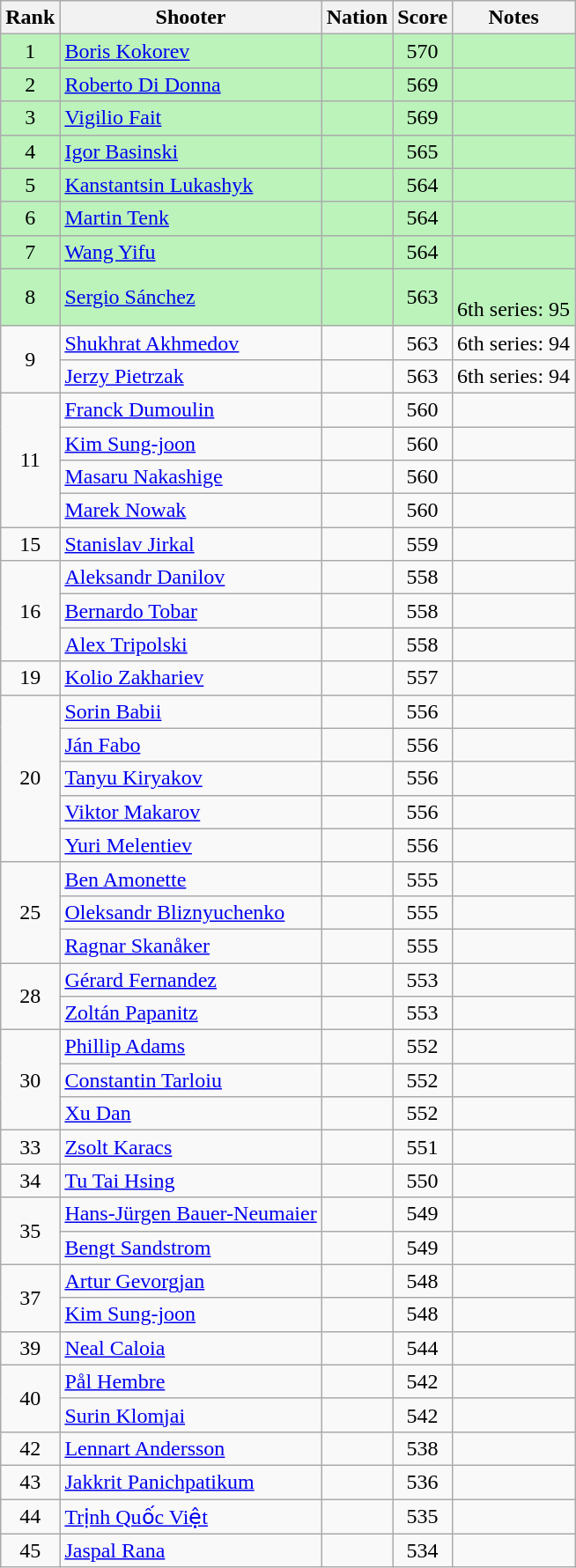<table class="wikitable sortable" style="text-align: center">
<tr>
<th>Rank</th>
<th>Shooter</th>
<th>Nation</th>
<th>Score</th>
<th>Notes</th>
</tr>
<tr bgcolor=#bbf3bb>
<td>1</td>
<td align=left><a href='#'>Boris Kokorev</a></td>
<td align=left></td>
<td>570</td>
<td></td>
</tr>
<tr bgcolor=#bbf3bb>
<td>2</td>
<td align=left><a href='#'>Roberto Di Donna</a></td>
<td align=left></td>
<td>569</td>
<td></td>
</tr>
<tr bgcolor=#bbf3bb>
<td>3</td>
<td align=left><a href='#'>Vigilio Fait</a></td>
<td align=left></td>
<td>569</td>
<td></td>
</tr>
<tr bgcolor=#bbf3bb>
<td>4</td>
<td align=left><a href='#'>Igor Basinski</a></td>
<td align=left></td>
<td>565</td>
<td></td>
</tr>
<tr bgcolor=#bbf3bb>
<td>5</td>
<td align=left><a href='#'>Kanstantsin Lukashyk</a></td>
<td align=left></td>
<td>564</td>
<td></td>
</tr>
<tr bgcolor=#bbf3bb>
<td>6</td>
<td align=left><a href='#'>Martin Tenk</a></td>
<td align=left></td>
<td>564</td>
<td></td>
</tr>
<tr bgcolor=#bbf3bb>
<td>7</td>
<td align=left><a href='#'>Wang Yifu</a></td>
<td align=left></td>
<td>564</td>
<td></td>
</tr>
<tr bgcolor=#bbf3bb>
<td>8</td>
<td align=left><a href='#'>Sergio Sánchez</a></td>
<td align=left></td>
<td>563</td>
<td><br>6th series: 95</td>
</tr>
<tr>
<td rowspan=2>9</td>
<td align=left><a href='#'>Shukhrat Akhmedov</a></td>
<td align=left></td>
<td>563</td>
<td>6th series: 94</td>
</tr>
<tr>
<td align=left><a href='#'>Jerzy Pietrzak</a></td>
<td align=left></td>
<td>563</td>
<td>6th series: 94</td>
</tr>
<tr>
<td rowspan=4>11</td>
<td align=left><a href='#'>Franck Dumoulin</a></td>
<td align=left></td>
<td>560</td>
<td></td>
</tr>
<tr>
<td align=left><a href='#'>Kim Sung-joon</a></td>
<td align=left></td>
<td>560</td>
<td></td>
</tr>
<tr>
<td align=left><a href='#'>Masaru Nakashige</a></td>
<td align=left></td>
<td>560</td>
<td></td>
</tr>
<tr>
<td align=left><a href='#'>Marek Nowak</a></td>
<td align=left></td>
<td>560</td>
<td></td>
</tr>
<tr>
<td>15</td>
<td align=left><a href='#'>Stanislav Jirkal</a></td>
<td align=left></td>
<td>559</td>
<td></td>
</tr>
<tr>
<td rowspan=3>16</td>
<td align=left><a href='#'>Aleksandr Danilov</a></td>
<td align=left></td>
<td>558</td>
<td></td>
</tr>
<tr>
<td align=left><a href='#'>Bernardo Tobar</a></td>
<td align=left></td>
<td>558</td>
<td></td>
</tr>
<tr>
<td align=left><a href='#'>Alex Tripolski</a></td>
<td align=left></td>
<td>558</td>
<td></td>
</tr>
<tr>
<td>19</td>
<td align=left><a href='#'>Kolio Zakhariev</a></td>
<td align=left></td>
<td>557</td>
<td></td>
</tr>
<tr>
<td rowspan=5>20</td>
<td align=left><a href='#'>Sorin Babii</a></td>
<td align=left></td>
<td>556</td>
<td></td>
</tr>
<tr>
<td align=left><a href='#'>Ján Fabo</a></td>
<td align=left></td>
<td>556</td>
<td></td>
</tr>
<tr>
<td align=left><a href='#'>Tanyu Kiryakov</a></td>
<td align=left></td>
<td>556</td>
<td></td>
</tr>
<tr>
<td align=left><a href='#'>Viktor Makarov</a></td>
<td align=left></td>
<td>556</td>
<td></td>
</tr>
<tr>
<td align=left><a href='#'>Yuri Melentiev</a></td>
<td align=left></td>
<td>556</td>
<td></td>
</tr>
<tr>
<td rowspan=3>25</td>
<td align=left><a href='#'>Ben Amonette</a></td>
<td align=left></td>
<td>555</td>
<td></td>
</tr>
<tr>
<td align=left><a href='#'>Oleksandr Bliznyuchenko</a></td>
<td align=left></td>
<td>555</td>
<td></td>
</tr>
<tr>
<td align=left><a href='#'>Ragnar Skanåker</a></td>
<td align=left></td>
<td>555</td>
<td></td>
</tr>
<tr>
<td rowspan=2>28</td>
<td align=left><a href='#'>Gérard Fernandez</a></td>
<td align=left></td>
<td>553</td>
<td></td>
</tr>
<tr>
<td align=left><a href='#'>Zoltán Papanitz</a></td>
<td align=left></td>
<td>553</td>
<td></td>
</tr>
<tr>
<td rowspan=3>30</td>
<td align=left><a href='#'>Phillip Adams</a></td>
<td align=left></td>
<td>552</td>
<td></td>
</tr>
<tr>
<td align=left><a href='#'>Constantin Tarloiu</a></td>
<td align=left></td>
<td>552</td>
<td></td>
</tr>
<tr>
<td align=left><a href='#'>Xu Dan</a></td>
<td align=left></td>
<td>552</td>
<td></td>
</tr>
<tr>
<td>33</td>
<td align=left><a href='#'>Zsolt Karacs</a></td>
<td align=left></td>
<td>551</td>
<td></td>
</tr>
<tr>
<td>34</td>
<td align=left><a href='#'>Tu Tai Hsing</a></td>
<td align=left></td>
<td>550</td>
<td></td>
</tr>
<tr>
<td rowspan=2>35</td>
<td align=left><a href='#'>Hans-Jürgen Bauer-Neumaier</a></td>
<td align=left></td>
<td>549</td>
<td></td>
</tr>
<tr>
<td align=left><a href='#'>Bengt Sandstrom</a></td>
<td align=left></td>
<td>549</td>
<td></td>
</tr>
<tr>
<td rowspan=2>37</td>
<td align=left><a href='#'>Artur Gevorgjan</a></td>
<td align=left></td>
<td>548</td>
<td></td>
</tr>
<tr>
<td align=left><a href='#'>Kim Sung-joon</a></td>
<td align=left></td>
<td>548</td>
<td></td>
</tr>
<tr>
<td>39</td>
<td align=left><a href='#'>Neal Caloia</a></td>
<td align=left></td>
<td>544</td>
<td></td>
</tr>
<tr>
<td rowspan=2>40</td>
<td align=left><a href='#'>Pål Hembre</a></td>
<td align=left></td>
<td>542</td>
<td></td>
</tr>
<tr>
<td align=left><a href='#'>Surin Klomjai</a></td>
<td align=left></td>
<td>542</td>
<td></td>
</tr>
<tr>
<td>42</td>
<td align=left><a href='#'>Lennart Andersson</a></td>
<td align=left></td>
<td>538</td>
<td></td>
</tr>
<tr>
<td>43</td>
<td align=left><a href='#'>Jakkrit Panichpatikum</a></td>
<td align=left></td>
<td>536</td>
<td></td>
</tr>
<tr>
<td>44</td>
<td align=left><a href='#'>Trịnh Quốc Việt</a></td>
<td align=left></td>
<td>535</td>
<td></td>
</tr>
<tr>
<td>45</td>
<td align=left><a href='#'>Jaspal Rana</a></td>
<td align=left></td>
<td>534</td>
<td></td>
</tr>
</table>
